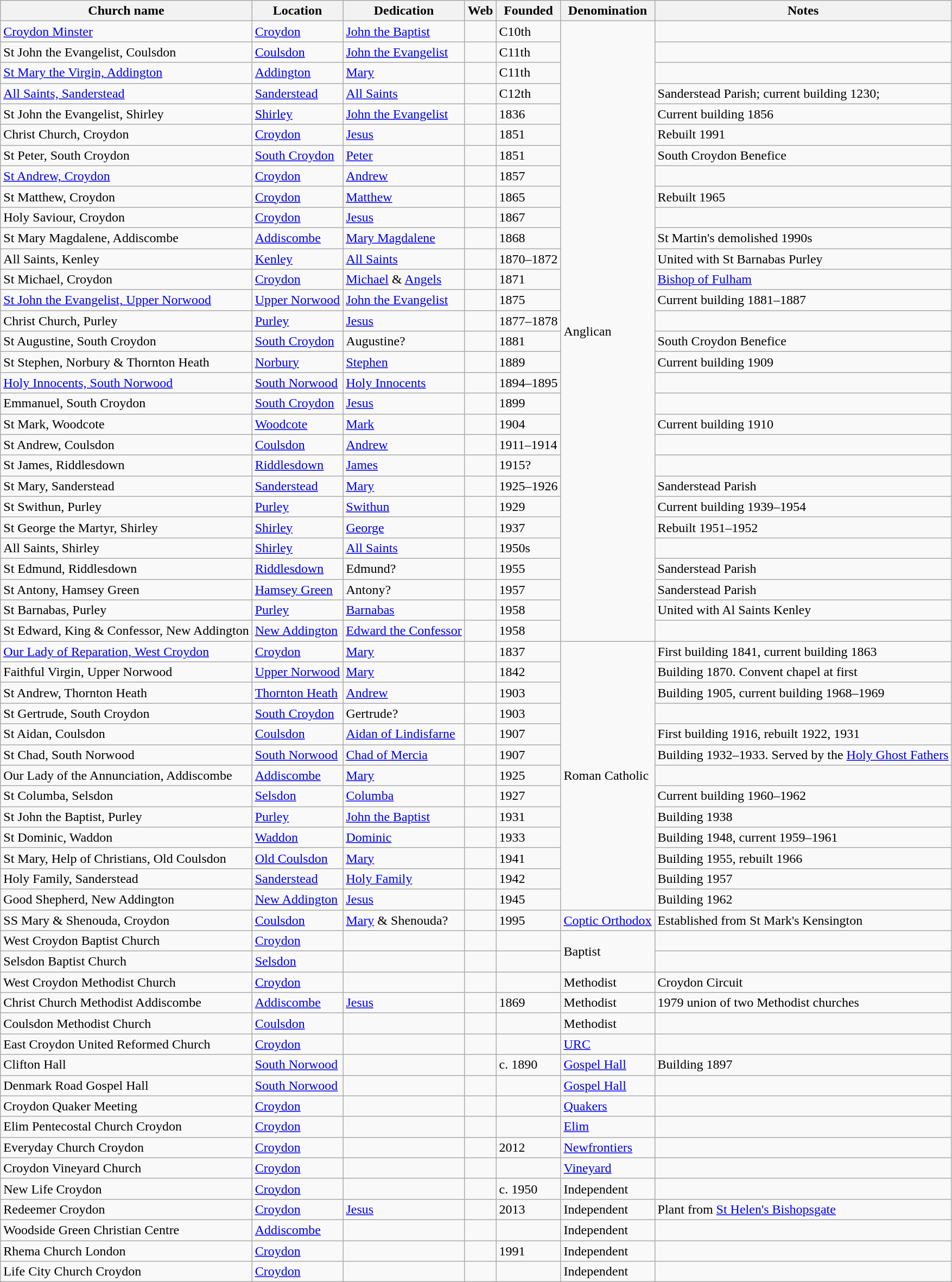<table class="wikitable sortable">
<tr>
<th>Church name</th>
<th>Location</th>
<th>Dedication</th>
<th>Web</th>
<th>Founded</th>
<th>Denomination</th>
<th>Notes</th>
</tr>
<tr>
<td><a href='#'>Croydon Minster</a></td>
<td><a href='#'>Croydon</a></td>
<td><a href='#'>John the Baptist</a></td>
<td></td>
<td>C10th</td>
<td rowspan="30">Anglican</td>
<td></td>
</tr>
<tr>
<td>St John the Evangelist, Coulsdon</td>
<td><a href='#'>Coulsdon</a></td>
<td><a href='#'>John the Evangelist</a></td>
<td></td>
<td>C11th</td>
<td></td>
</tr>
<tr>
<td><a href='#'>St Mary the Virgin, Addington</a></td>
<td><a href='#'>Addington</a></td>
<td><a href='#'>Mary</a></td>
<td></td>
<td>C11th</td>
<td></td>
</tr>
<tr>
<td><a href='#'>All Saints, Sanderstead</a></td>
<td><a href='#'>Sanderstead</a></td>
<td><a href='#'>All Saints</a></td>
<td></td>
<td>C12th</td>
<td>Sanderstead Parish; current building 1230;</td>
</tr>
<tr>
<td>St John the Evangelist, Shirley</td>
<td><a href='#'>Shirley</a></td>
<td><a href='#'>John the Evangelist</a></td>
<td></td>
<td>1836</td>
<td>Current building 1856</td>
</tr>
<tr>
<td>Christ Church, Croydon</td>
<td><a href='#'>Croydon</a></td>
<td><a href='#'>Jesus</a></td>
<td></td>
<td>1851</td>
<td>Rebuilt 1991</td>
</tr>
<tr>
<td>St Peter, South Croydon</td>
<td><a href='#'>South Croydon</a></td>
<td><a href='#'>Peter</a></td>
<td></td>
<td>1851</td>
<td>South Croydon Benefice</td>
</tr>
<tr>
<td><a href='#'>St Andrew, Croydon</a></td>
<td><a href='#'>Croydon</a></td>
<td><a href='#'>Andrew</a></td>
<td></td>
<td>1857</td>
<td></td>
</tr>
<tr>
<td>St Matthew, Croydon</td>
<td><a href='#'>Croydon</a></td>
<td><a href='#'>Matthew</a></td>
<td></td>
<td>1865</td>
<td>Rebuilt 1965</td>
</tr>
<tr>
<td>Holy Saviour, Croydon</td>
<td><a href='#'>Croydon</a></td>
<td><a href='#'>Jesus</a></td>
<td></td>
<td>1867</td>
<td></td>
</tr>
<tr>
<td>St Mary Magdalene, Addiscombe</td>
<td><a href='#'>Addiscombe</a></td>
<td><a href='#'>Mary Magdalene</a></td>
<td></td>
<td>1868</td>
<td>St Martin's demolished 1990s</td>
</tr>
<tr>
<td>All Saints, Kenley</td>
<td><a href='#'>Kenley</a></td>
<td><a href='#'>All Saints</a></td>
<td></td>
<td>1870–1872</td>
<td>United with St Barnabas Purley</td>
</tr>
<tr>
<td>St Michael, Croydon</td>
<td><a href='#'>Croydon</a></td>
<td><a href='#'>Michael</a> & <a href='#'>Angels</a></td>
<td></td>
<td>1871</td>
<td><a href='#'>Bishop of Fulham</a></td>
</tr>
<tr>
<td><a href='#'>St John the Evangelist, Upper Norwood</a></td>
<td><a href='#'>Upper Norwood</a></td>
<td><a href='#'>John the Evangelist</a></td>
<td></td>
<td>1875</td>
<td>Current building 1881–1887</td>
</tr>
<tr>
<td>Christ Church, Purley</td>
<td><a href='#'>Purley</a></td>
<td><a href='#'>Jesus</a></td>
<td></td>
<td>1877–1878</td>
<td></td>
</tr>
<tr>
<td>St Augustine, South Croydon</td>
<td><a href='#'>South Croydon</a></td>
<td>Augustine?</td>
<td></td>
<td>1881</td>
<td>South Croydon Benefice</td>
</tr>
<tr>
<td>St Stephen, Norbury & Thornton Heath</td>
<td><a href='#'>Norbury</a></td>
<td><a href='#'>Stephen</a></td>
<td></td>
<td>1889</td>
<td>Current building 1909</td>
</tr>
<tr>
<td><a href='#'>Holy Innocents, South Norwood</a></td>
<td><a href='#'>South Norwood</a></td>
<td><a href='#'>Holy Innocents</a></td>
<td></td>
<td>1894–1895</td>
<td></td>
</tr>
<tr>
<td>Emmanuel, South Croydon</td>
<td><a href='#'>South Croydon</a></td>
<td><a href='#'>Jesus</a></td>
<td></td>
<td>1899</td>
<td></td>
</tr>
<tr>
<td>St Mark, Woodcote</td>
<td><a href='#'>Woodcote</a></td>
<td><a href='#'>Mark</a></td>
<td></td>
<td>1904</td>
<td>Current building 1910</td>
</tr>
<tr>
<td>St Andrew, Coulsdon</td>
<td><a href='#'>Coulsdon</a></td>
<td><a href='#'>Andrew</a></td>
<td></td>
<td>1911–1914</td>
<td></td>
</tr>
<tr>
<td>St James, Riddlesdown</td>
<td><a href='#'>Riddlesdown</a></td>
<td><a href='#'>James</a></td>
<td></td>
<td>1915?</td>
<td></td>
</tr>
<tr>
<td>St Mary, Sanderstead</td>
<td><a href='#'>Sanderstead</a></td>
<td><a href='#'>Mary</a></td>
<td></td>
<td>1925–1926</td>
<td>Sanderstead Parish</td>
</tr>
<tr>
<td>St Swithun, Purley</td>
<td><a href='#'>Purley</a></td>
<td><a href='#'>Swithun</a></td>
<td></td>
<td>1929</td>
<td>Current building 1939–1954</td>
</tr>
<tr>
<td>St George the Martyr, Shirley</td>
<td><a href='#'>Shirley</a></td>
<td><a href='#'>George</a></td>
<td></td>
<td>1937</td>
<td>Rebuilt 1951–1952</td>
</tr>
<tr>
<td>All Saints, Shirley</td>
<td><a href='#'>Shirley</a></td>
<td><a href='#'>All Saints</a></td>
<td></td>
<td>1950s</td>
<td></td>
</tr>
<tr>
<td>St Edmund, Riddlesdown</td>
<td><a href='#'>Riddlesdown</a></td>
<td>Edmund?</td>
<td></td>
<td>1955</td>
<td>Sanderstead Parish</td>
</tr>
<tr>
<td>St Antony, Hamsey Green</td>
<td><a href='#'>Hamsey Green</a></td>
<td>Antony?</td>
<td></td>
<td>1957</td>
<td>Sanderstead Parish</td>
</tr>
<tr>
<td>St Barnabas, Purley</td>
<td><a href='#'>Purley</a></td>
<td><a href='#'>Barnabas</a></td>
<td></td>
<td>1958</td>
<td>United with Al Saints Kenley</td>
</tr>
<tr>
<td>St Edward, King & Confessor, New Addington</td>
<td><a href='#'>New Addington</a></td>
<td><a href='#'>Edward the Confessor</a></td>
<td></td>
<td>1958</td>
<td></td>
</tr>
<tr>
<td><a href='#'>Our Lady of Reparation, West Croydon</a></td>
<td><a href='#'>Croydon</a></td>
<td><a href='#'>Mary</a></td>
<td></td>
<td>1837</td>
<td rowspan="13">Roman Catholic</td>
<td>First building 1841, current building 1863</td>
</tr>
<tr>
<td>Faithful Virgin, Upper Norwood</td>
<td><a href='#'>Upper Norwood</a></td>
<td><a href='#'>Mary</a></td>
<td></td>
<td>1842</td>
<td>Building 1870. Convent chapel at first</td>
</tr>
<tr>
<td>St Andrew, Thornton Heath</td>
<td><a href='#'>Thornton Heath</a></td>
<td><a href='#'>Andrew</a></td>
<td></td>
<td>1903</td>
<td>Building 1905, current building 1968–1969</td>
</tr>
<tr>
<td>St Gertrude, South Croydon</td>
<td><a href='#'>South Croydon</a></td>
<td>Gertrude?</td>
<td></td>
<td>1903</td>
<td></td>
</tr>
<tr>
<td>St Aidan, Coulsdon</td>
<td><a href='#'>Coulsdon</a></td>
<td><a href='#'>Aidan of Lindisfarne</a></td>
<td></td>
<td>1907</td>
<td>First building 1916, rebuilt 1922, 1931</td>
</tr>
<tr>
<td>St Chad, South Norwood</td>
<td><a href='#'>South Norwood</a></td>
<td><a href='#'>Chad of Mercia</a></td>
<td></td>
<td>1907</td>
<td>Building 1932–1933. Served by the <a href='#'>Holy Ghost Fathers</a></td>
</tr>
<tr>
<td>Our Lady of the Annunciation, Addiscombe</td>
<td><a href='#'>Addiscombe</a></td>
<td><a href='#'>Mary</a></td>
<td></td>
<td>1925</td>
<td></td>
</tr>
<tr>
<td>St Columba, Selsdon</td>
<td><a href='#'>Selsdon</a></td>
<td><a href='#'>Columba</a></td>
<td></td>
<td>1927</td>
<td>Current building 1960–1962</td>
</tr>
<tr>
<td>St John the Baptist, Purley</td>
<td><a href='#'>Purley</a></td>
<td><a href='#'>John the Baptist</a></td>
<td></td>
<td>1931</td>
<td>Building 1938</td>
</tr>
<tr>
<td>St Dominic, Waddon</td>
<td><a href='#'>Waddon</a></td>
<td><a href='#'>Dominic</a></td>
<td></td>
<td>1933</td>
<td>Building 1948, current 1959–1961</td>
</tr>
<tr>
<td>St Mary, Help of Christians, Old Coulsdon</td>
<td><a href='#'>Old Coulsdon</a></td>
<td><a href='#'>Mary</a></td>
<td></td>
<td>1941</td>
<td>Building 1955, rebuilt 1966</td>
</tr>
<tr>
<td>Holy Family, Sanderstead</td>
<td><a href='#'>Sanderstead</a></td>
<td><a href='#'>Holy Family</a></td>
<td></td>
<td>1942</td>
<td>Building 1957</td>
</tr>
<tr>
<td>Good Shepherd, New Addington</td>
<td><a href='#'>New Addington</a></td>
<td><a href='#'>Jesus</a></td>
<td></td>
<td>1945</td>
<td>Building 1962</td>
</tr>
<tr>
<td>SS Mary & Shenouda, Croydon</td>
<td><a href='#'>Coulsdon</a></td>
<td><a href='#'>Mary</a> & Shenouda?</td>
<td></td>
<td>1995</td>
<td><a href='#'>Coptic Orthodox</a></td>
<td>Established from St Mark's Kensington</td>
</tr>
<tr>
<td>West Croydon Baptist Church</td>
<td><a href='#'>Croydon</a></td>
<td></td>
<td></td>
<td></td>
<td rowspan="2">Baptist</td>
<td></td>
</tr>
<tr>
<td>Selsdon Baptist Church</td>
<td><a href='#'>Selsdon</a></td>
<td></td>
<td></td>
<td></td>
<td></td>
</tr>
<tr>
<td>West Croydon Methodist Church</td>
<td><a href='#'>Croydon</a></td>
<td></td>
<td></td>
<td></td>
<td>Methodist</td>
<td>Croydon Circuit</td>
</tr>
<tr>
<td>Christ Church Methodist Addiscombe</td>
<td><a href='#'>Addiscombe</a></td>
<td><a href='#'>Jesus</a></td>
<td></td>
<td>1869</td>
<td>Methodist</td>
<td>1979 union of two Methodist churches</td>
</tr>
<tr>
<td>Coulsdon Methodist Church</td>
<td><a href='#'>Coulsdon</a></td>
<td></td>
<td></td>
<td></td>
<td>Methodist</td>
<td></td>
</tr>
<tr>
<td>East Croydon United Reformed Church</td>
<td><a href='#'>Croydon</a></td>
<td></td>
<td></td>
<td></td>
<td><a href='#'>URC</a></td>
<td></td>
</tr>
<tr>
<td>Clifton Hall</td>
<td><a href='#'>South Norwood</a></td>
<td></td>
<td></td>
<td>c. 1890</td>
<td><a href='#'>Gospel Hall</a></td>
<td>Building 1897</td>
</tr>
<tr>
<td>Denmark Road Gospel Hall</td>
<td><a href='#'>South Norwood</a></td>
<td></td>
<td></td>
<td></td>
<td><a href='#'>Gospel Hall</a></td>
<td></td>
</tr>
<tr>
<td>Croydon Quaker Meeting</td>
<td><a href='#'>Croydon</a></td>
<td></td>
<td></td>
<td></td>
<td><a href='#'>Quakers</a></td>
<td></td>
</tr>
<tr>
<td>Elim Pentecostal Church Croydon</td>
<td><a href='#'>Croydon</a></td>
<td></td>
<td></td>
<td></td>
<td><a href='#'>Elim</a></td>
<td></td>
</tr>
<tr>
<td>Everyday Church Croydon</td>
<td><a href='#'>Croydon</a></td>
<td></td>
<td></td>
<td>2012</td>
<td><a href='#'>Newfrontiers</a></td>
<td></td>
</tr>
<tr>
<td>Croydon Vineyard Church</td>
<td><a href='#'>Croydon</a></td>
<td></td>
<td></td>
<td></td>
<td><a href='#'>Vineyard</a></td>
<td></td>
</tr>
<tr>
<td>New Life Croydon</td>
<td><a href='#'>Croydon</a></td>
<td></td>
<td></td>
<td>c. 1950</td>
<td>Independent</td>
<td></td>
</tr>
<tr>
<td>Redeemer Croydon</td>
<td><a href='#'>Croydon</a></td>
<td><a href='#'>Jesus</a></td>
<td></td>
<td>2013</td>
<td>Independent</td>
<td>Plant from <a href='#'>St Helen's Bishopsgate</a></td>
</tr>
<tr>
<td>Woodside Green Christian Centre</td>
<td><a href='#'>Addiscombe</a></td>
<td></td>
<td></td>
<td></td>
<td>Independent</td>
<td></td>
</tr>
<tr>
<td>Rhema Church London</td>
<td><a href='#'>Croydon</a></td>
<td></td>
<td></td>
<td>1991</td>
<td>Independent</td>
<td></td>
</tr>
<tr>
<td>Life City Church Croydon</td>
<td><a href='#'>Croydon</a></td>
<td></td>
<td></td>
<td></td>
<td>Independent</td>
<td></td>
</tr>
</table>
